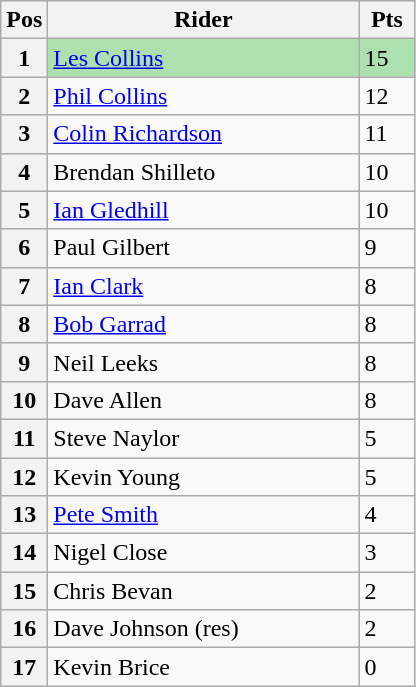<table class="wikitable">
<tr>
<th width=20>Pos</th>
<th width=200>Rider</th>
<th width=30>Pts</th>
</tr>
<tr style="background:#ACE1AF;">
<th>1</th>
<td><a href='#'>Les Collins</a></td>
<td>15</td>
</tr>
<tr>
<th>2</th>
<td><a href='#'>Phil Collins</a></td>
<td>12</td>
</tr>
<tr>
<th>3</th>
<td><a href='#'>Colin Richardson</a></td>
<td>11</td>
</tr>
<tr>
<th>4</th>
<td>Brendan Shilleto</td>
<td>10</td>
</tr>
<tr>
<th>5</th>
<td><a href='#'>Ian Gledhill</a></td>
<td>10</td>
</tr>
<tr>
<th>6</th>
<td>Paul Gilbert</td>
<td>9</td>
</tr>
<tr>
<th>7</th>
<td><a href='#'>Ian Clark</a></td>
<td>8</td>
</tr>
<tr>
<th>8</th>
<td><a href='#'>Bob Garrad</a></td>
<td>8</td>
</tr>
<tr>
<th>9</th>
<td>Neil Leeks</td>
<td>8</td>
</tr>
<tr>
<th>10</th>
<td>Dave Allen</td>
<td>8</td>
</tr>
<tr>
<th>11</th>
<td>Steve Naylor</td>
<td>5</td>
</tr>
<tr>
<th>12</th>
<td>Kevin Young</td>
<td>5</td>
</tr>
<tr>
<th>13</th>
<td><a href='#'>Pete Smith</a></td>
<td>4</td>
</tr>
<tr>
<th>14</th>
<td>Nigel Close</td>
<td>3</td>
</tr>
<tr>
<th>15</th>
<td>Chris Bevan</td>
<td>2</td>
</tr>
<tr>
<th>16</th>
<td>Dave Johnson (res)</td>
<td>2</td>
</tr>
<tr>
<th>17</th>
<td>Kevin Brice</td>
<td>0</td>
</tr>
</table>
